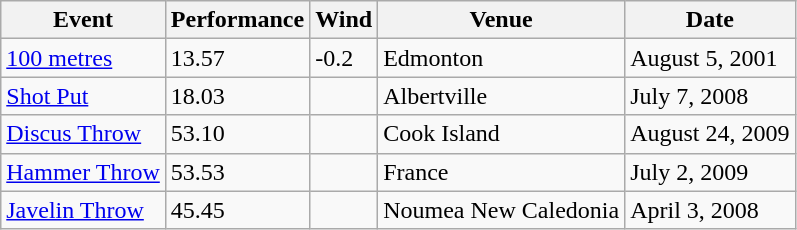<table class=wikitable>
<tr>
<th>Event</th>
<th>Performance</th>
<th>Wind</th>
<th>Venue</th>
<th>Date</th>
</tr>
<tr>
<td><a href='#'>100 metres</a></td>
<td>13.57</td>
<td>-0.2</td>
<td>Edmonton</td>
<td>August 5, 2001</td>
</tr>
<tr>
<td><a href='#'>Shot Put</a></td>
<td>18.03</td>
<td></td>
<td>Albertville</td>
<td>July 7, 2008</td>
</tr>
<tr>
<td><a href='#'>Discus Throw</a></td>
<td>53.10</td>
<td></td>
<td>Cook Island</td>
<td>August 24, 2009</td>
</tr>
<tr>
<td><a href='#'>Hammer Throw</a></td>
<td>53.53</td>
<td></td>
<td>France</td>
<td>July 2, 2009</td>
</tr>
<tr>
<td><a href='#'>Javelin Throw</a></td>
<td>45.45</td>
<td></td>
<td>Noumea New Caledonia</td>
<td>April 3, 2008</td>
</tr>
</table>
